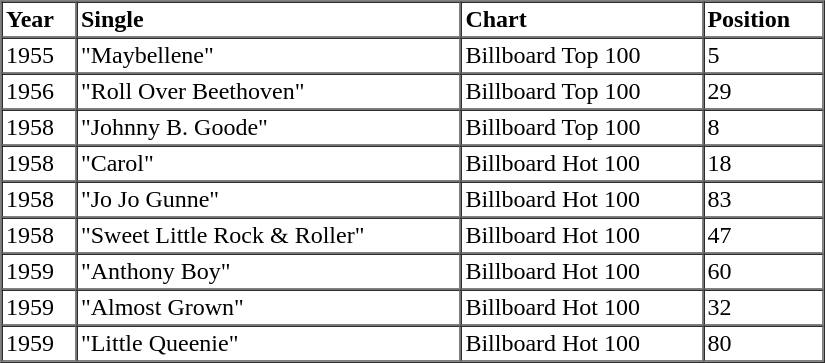<table border="1" cellspacing="0" cellpadding="2" style="width:550px;">
<tr>
<th align="left">Year</th>
<th align="left">Single</th>
<th align="left">Chart</th>
<th align="left">Position</th>
</tr>
<tr>
<td align="left">1955</td>
<td align="left">"Maybellene"</td>
<td align="left">Billboard Top 100</td>
<td align="left">5</td>
</tr>
<tr>
<td align="left">1956</td>
<td align="left">"Roll Over Beethoven"</td>
<td align="left">Billboard Top 100</td>
<td align="left">29</td>
</tr>
<tr>
<td align="left">1958</td>
<td align="left">"Johnny B. Goode"</td>
<td align="left">Billboard Top 100</td>
<td align="left">8</td>
</tr>
<tr>
<td align="left">1958</td>
<td align="left">"Carol"</td>
<td align="left">Billboard Hot 100</td>
<td align="left">18</td>
</tr>
<tr>
<td align="left">1958</td>
<td align="left">"Jo Jo Gunne"</td>
<td align="left">Billboard Hot 100</td>
<td align="left">83</td>
</tr>
<tr>
<td align="left">1958</td>
<td align="left">"Sweet Little Rock & Roller"</td>
<td align="left">Billboard Hot 100</td>
<td align="left">47</td>
</tr>
<tr>
<td align="left">1959</td>
<td align="left">"Anthony Boy"</td>
<td align="left">Billboard Hot 100</td>
<td align="left">60</td>
</tr>
<tr>
<td align="left">1959</td>
<td align="left">"Almost Grown"</td>
<td align="left">Billboard Hot 100</td>
<td align="left">32</td>
</tr>
<tr>
<td align="left">1959</td>
<td align="left">"Little Queenie"</td>
<td align="left">Billboard Hot 100</td>
<td align="left">80</td>
</tr>
</table>
